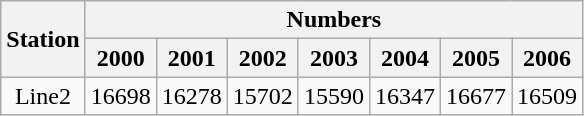<table class="wikitable">
<tr>
<th rowspan="2">Station</th>
<th colspan="7">Numbers</th>
</tr>
<tr>
<th>2000</th>
<th>2001</th>
<th>2002</th>
<th>2003</th>
<th>2004</th>
<th>2005</th>
<th>2006</th>
</tr>
<tr ---->
<td align="center">Line2</td>
<td align="right">16698</td>
<td align="right">16278</td>
<td align="right">15702</td>
<td align="right">15590</td>
<td align="right">16347</td>
<td align="right">16677</td>
<td align="right">16509</td>
</tr>
</table>
